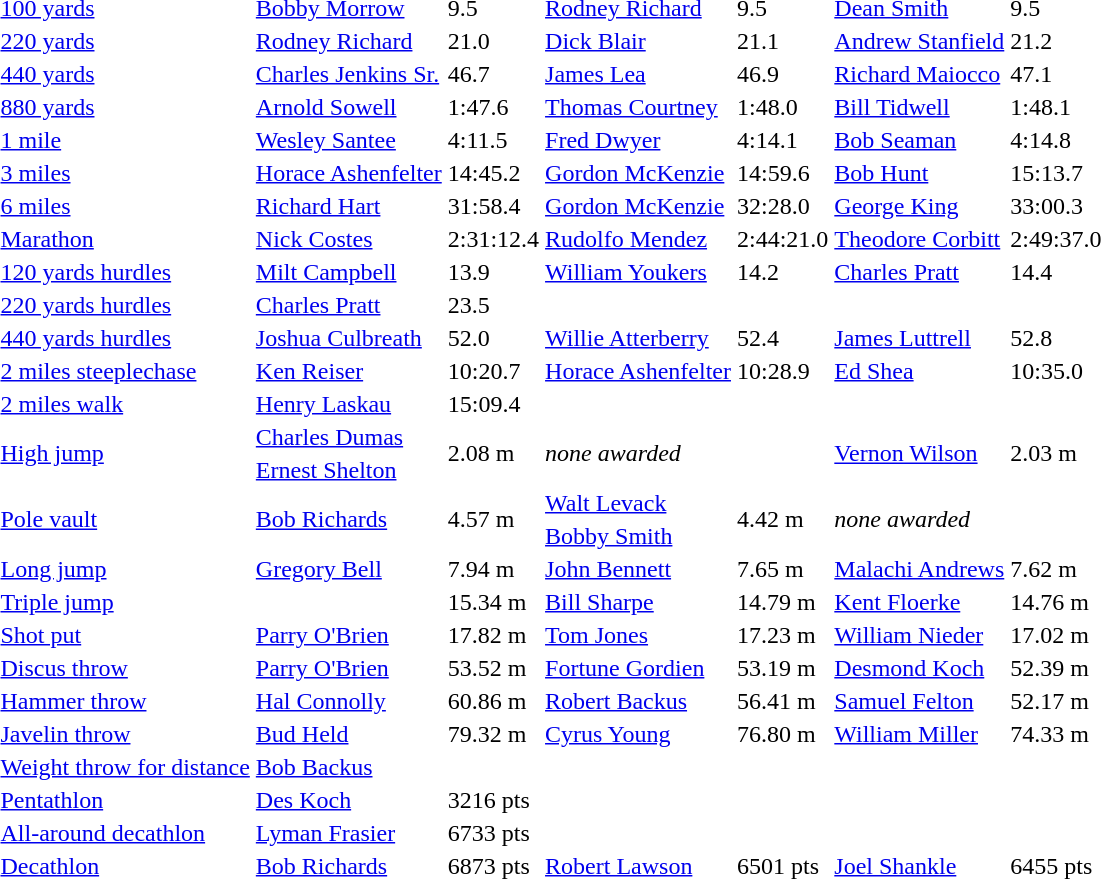<table>
<tr>
<td><a href='#'>100 yards</a></td>
<td><a href='#'>Bobby Morrow</a></td>
<td>9.5</td>
<td><a href='#'>Rodney Richard</a></td>
<td>9.5</td>
<td><a href='#'>Dean Smith</a></td>
<td>9.5</td>
</tr>
<tr>
<td><a href='#'>220 yards</a></td>
<td><a href='#'>Rodney Richard</a></td>
<td>21.0</td>
<td><a href='#'>Dick Blair</a></td>
<td>21.1</td>
<td><a href='#'>Andrew Stanfield</a></td>
<td>21.2</td>
</tr>
<tr>
<td><a href='#'>440 yards</a></td>
<td><a href='#'>Charles Jenkins Sr.</a></td>
<td>46.7</td>
<td><a href='#'>James Lea</a></td>
<td>46.9</td>
<td><a href='#'>Richard Maiocco</a></td>
<td>47.1</td>
</tr>
<tr>
<td><a href='#'>880 yards</a></td>
<td><a href='#'>Arnold Sowell</a></td>
<td>1:47.6</td>
<td><a href='#'>Thomas Courtney</a></td>
<td>1:48.0</td>
<td><a href='#'>Bill Tidwell</a></td>
<td>1:48.1</td>
</tr>
<tr>
<td><a href='#'>1 mile</a></td>
<td><a href='#'>Wesley Santee</a></td>
<td>4:11.5</td>
<td><a href='#'>Fred Dwyer</a></td>
<td>4:14.1</td>
<td><a href='#'>Bob Seaman</a></td>
<td>4:14.8</td>
</tr>
<tr>
<td><a href='#'>3 miles</a></td>
<td><a href='#'>Horace Ashenfelter</a></td>
<td>14:45.2</td>
<td><a href='#'>Gordon McKenzie</a></td>
<td>14:59.6</td>
<td><a href='#'>Bob Hunt</a></td>
<td>15:13.7</td>
</tr>
<tr>
<td><a href='#'>6 miles</a></td>
<td><a href='#'>Richard Hart</a></td>
<td>31:58.4</td>
<td><a href='#'>Gordon McKenzie</a></td>
<td>32:28.0</td>
<td><a href='#'>George King</a></td>
<td>33:00.3</td>
</tr>
<tr>
<td><a href='#'>Marathon</a></td>
<td><a href='#'>Nick Costes</a></td>
<td>2:31:12.4</td>
<td><a href='#'>Rudolfo Mendez</a></td>
<td>2:44:21.0</td>
<td><a href='#'>Theodore Corbitt</a></td>
<td>2:49:37.0</td>
</tr>
<tr>
<td><a href='#'>120 yards hurdles</a></td>
<td><a href='#'>Milt Campbell</a></td>
<td>13.9</td>
<td><a href='#'>William Youkers</a></td>
<td>14.2</td>
<td><a href='#'>Charles Pratt</a></td>
<td>14.4</td>
</tr>
<tr>
<td><a href='#'>220 yards hurdles</a></td>
<td><a href='#'>Charles Pratt</a></td>
<td>23.5</td>
<td></td>
<td></td>
<td></td>
<td></td>
</tr>
<tr>
<td><a href='#'>440 yards hurdles</a></td>
<td><a href='#'>Joshua Culbreath</a></td>
<td>52.0</td>
<td><a href='#'>Willie Atterberry</a></td>
<td>52.4</td>
<td><a href='#'>James Luttrell</a></td>
<td>52.8</td>
</tr>
<tr>
<td><a href='#'>2 miles steeplechase</a></td>
<td><a href='#'>Ken Reiser</a></td>
<td>10:20.7</td>
<td><a href='#'>Horace Ashenfelter</a></td>
<td>10:28.9</td>
<td><a href='#'>Ed Shea</a></td>
<td>10:35.0</td>
</tr>
<tr>
<td><a href='#'>2 miles walk</a></td>
<td><a href='#'>Henry Laskau</a></td>
<td>15:09.4</td>
<td></td>
<td></td>
<td></td>
<td></td>
</tr>
<tr>
<td rowspan=2><a href='#'>High jump</a></td>
<td><a href='#'>Charles Dumas</a></td>
<td rowspan=2>2.08 m</td>
<td rowspan=2 colspan=2><em>none awarded</em></td>
<td rowspan=2><a href='#'>Vernon Wilson</a></td>
<td rowspan=2>2.03 m</td>
</tr>
<tr>
<td rowspan=1><a href='#'>Ernest Shelton</a></td>
</tr>
<tr>
<td rowspan=2><a href='#'>Pole vault</a></td>
<td rowspan=2><a href='#'>Bob Richards</a></td>
<td rowspan=2>4.57 m</td>
<td><a href='#'>Walt Levack</a></td>
<td rowspan=2>4.42 m</td>
<td rowspan=2 colspan=2><em>none awarded</em></td>
</tr>
<tr>
<td rowspan=1><a href='#'>Bobby Smith</a></td>
</tr>
<tr>
<td><a href='#'>Long jump</a></td>
<td><a href='#'>Gregory Bell</a></td>
<td>7.94 m</td>
<td><a href='#'>John Bennett</a></td>
<td>7.65 m</td>
<td><a href='#'>Malachi Andrews</a></td>
<td>7.62 m</td>
</tr>
<tr>
<td><a href='#'>Triple jump</a></td>
<td></td>
<td>15.34 m</td>
<td><a href='#'>Bill Sharpe</a></td>
<td>14.79 m</td>
<td><a href='#'>Kent Floerke</a></td>
<td>14.76 m</td>
</tr>
<tr>
<td><a href='#'>Shot put</a></td>
<td><a href='#'>Parry O'Brien</a></td>
<td>17.82 m</td>
<td><a href='#'>Tom Jones</a></td>
<td>17.23 m</td>
<td><a href='#'>William Nieder</a></td>
<td>17.02 m</td>
</tr>
<tr>
<td><a href='#'>Discus throw</a></td>
<td><a href='#'>Parry O'Brien</a></td>
<td>53.52 m</td>
<td><a href='#'>Fortune Gordien</a></td>
<td>53.19 m</td>
<td><a href='#'>Desmond Koch</a></td>
<td>52.39 m</td>
</tr>
<tr>
<td><a href='#'>Hammer throw</a></td>
<td><a href='#'>Hal Connolly</a></td>
<td>60.86 m</td>
<td><a href='#'>Robert Backus</a></td>
<td>56.41 m</td>
<td><a href='#'>Samuel Felton</a></td>
<td>52.17 m</td>
</tr>
<tr>
<td><a href='#'>Javelin throw</a></td>
<td><a href='#'>Bud Held</a></td>
<td>79.32 m</td>
<td><a href='#'>Cyrus Young</a></td>
<td>76.80 m</td>
<td><a href='#'>William Miller</a></td>
<td>74.33 m</td>
</tr>
<tr>
<td><a href='#'>Weight throw for distance</a></td>
<td><a href='#'>Bob Backus</a></td>
<td></td>
<td></td>
<td></td>
<td></td>
<td></td>
</tr>
<tr>
<td><a href='#'>Pentathlon</a></td>
<td><a href='#'>Des Koch</a></td>
<td>3216 pts</td>
<td></td>
<td></td>
<td></td>
<td></td>
</tr>
<tr>
<td><a href='#'>All-around decathlon</a></td>
<td><a href='#'>Lyman Frasier</a></td>
<td>6733 pts</td>
<td></td>
<td></td>
<td></td>
<td></td>
</tr>
<tr>
<td><a href='#'>Decathlon</a></td>
<td><a href='#'>Bob Richards</a></td>
<td>6873 pts</td>
<td><a href='#'>Robert Lawson</a></td>
<td>6501 pts</td>
<td><a href='#'>Joel Shankle</a></td>
<td>6455 pts</td>
</tr>
</table>
